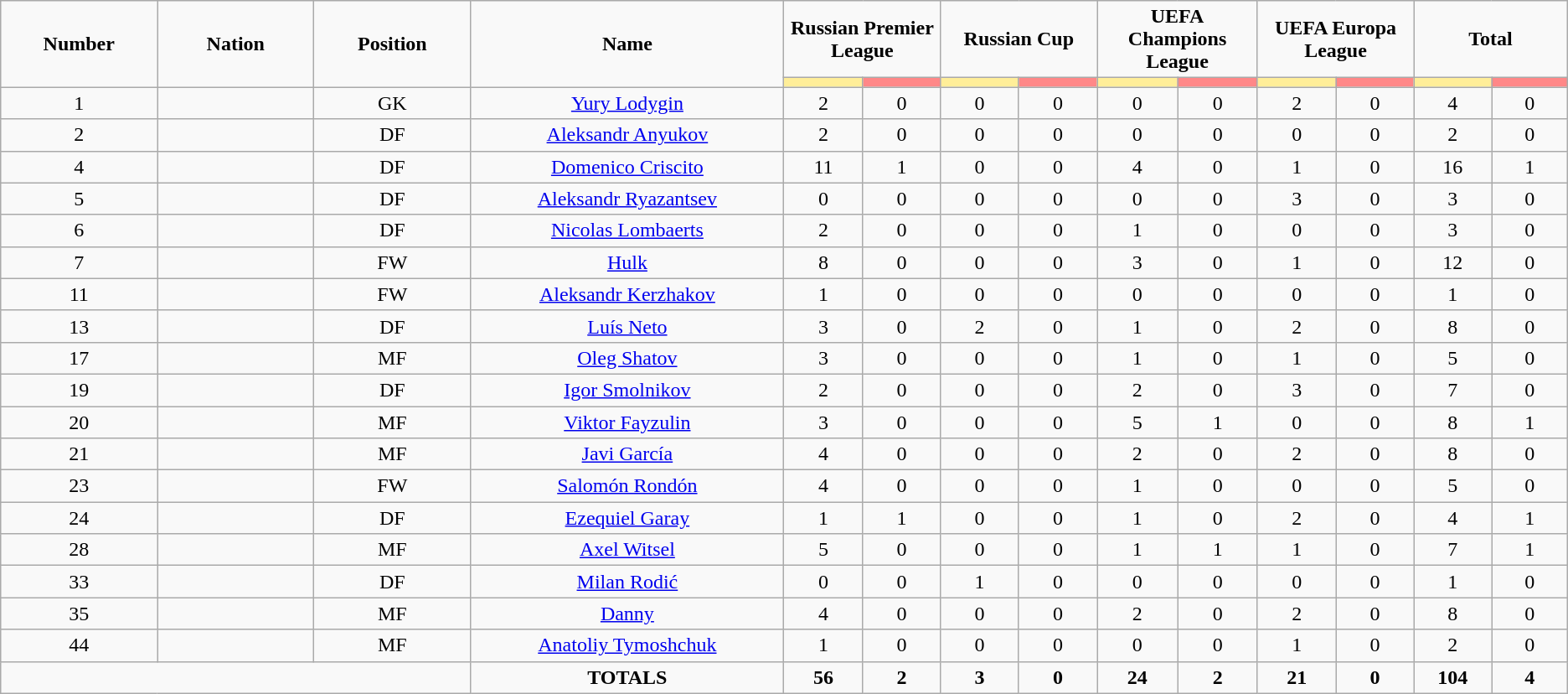<table class="wikitable" style="text-align:center;">
<tr style="text-align:center;">
<td rowspan="2"  style="width:10%; "><strong>Number</strong></td>
<td rowspan="2"  style="width:10%; "><strong>Nation</strong></td>
<td rowspan="2"  style="width:10%; "><strong>Position</strong></td>
<td rowspan="2"  style="width:20%; "><strong>Name</strong></td>
<td colspan="2"><strong>Russian Premier League</strong></td>
<td colspan="2"><strong>Russian Cup</strong></td>
<td colspan="2"><strong>UEFA Champions League</strong></td>
<td colspan="2"><strong>UEFA Europa League</strong></td>
<td colspan="2"><strong>Total</strong></td>
</tr>
<tr>
<th style="width:60px; background:#fe9;"></th>
<th style="width:60px; background:#ff8888;"></th>
<th style="width:60px; background:#fe9;"></th>
<th style="width:60px; background:#ff8888;"></th>
<th style="width:60px; background:#fe9;"></th>
<th style="width:60px; background:#ff8888;"></th>
<th style="width:60px; background:#fe9;"></th>
<th style="width:60px; background:#ff8888;"></th>
<th style="width:60px; background:#fe9;"></th>
<th style="width:60px; background:#ff8888;"></th>
</tr>
<tr>
<td>1</td>
<td></td>
<td>GK</td>
<td><a href='#'>Yury Lodygin</a></td>
<td>2</td>
<td>0</td>
<td>0</td>
<td>0</td>
<td>0</td>
<td>0</td>
<td>2</td>
<td>0</td>
<td>4</td>
<td>0</td>
</tr>
<tr>
<td>2</td>
<td></td>
<td>DF</td>
<td><a href='#'>Aleksandr Anyukov</a></td>
<td>2</td>
<td>0</td>
<td>0</td>
<td>0</td>
<td>0</td>
<td>0</td>
<td>0</td>
<td>0</td>
<td>2</td>
<td>0</td>
</tr>
<tr>
<td>4</td>
<td></td>
<td>DF</td>
<td><a href='#'>Domenico Criscito</a></td>
<td>11</td>
<td>1</td>
<td>0</td>
<td>0</td>
<td>4</td>
<td>0</td>
<td>1</td>
<td>0</td>
<td>16</td>
<td>1</td>
</tr>
<tr>
<td>5</td>
<td></td>
<td>DF</td>
<td><a href='#'>Aleksandr Ryazantsev</a></td>
<td>0</td>
<td>0</td>
<td>0</td>
<td>0</td>
<td>0</td>
<td>0</td>
<td>3</td>
<td>0</td>
<td>3</td>
<td>0</td>
</tr>
<tr>
<td>6</td>
<td></td>
<td>DF</td>
<td><a href='#'>Nicolas Lombaerts</a></td>
<td>2</td>
<td>0</td>
<td>0</td>
<td>0</td>
<td>1</td>
<td>0</td>
<td>0</td>
<td>0</td>
<td>3</td>
<td>0</td>
</tr>
<tr>
<td>7</td>
<td></td>
<td>FW</td>
<td><a href='#'>Hulk</a></td>
<td>8</td>
<td>0</td>
<td>0</td>
<td>0</td>
<td>3</td>
<td>0</td>
<td>1</td>
<td>0</td>
<td>12</td>
<td>0</td>
</tr>
<tr>
<td>11</td>
<td></td>
<td>FW</td>
<td><a href='#'>Aleksandr Kerzhakov</a></td>
<td>1</td>
<td>0</td>
<td>0</td>
<td>0</td>
<td>0</td>
<td>0</td>
<td>0</td>
<td>0</td>
<td>1</td>
<td>0</td>
</tr>
<tr>
<td>13</td>
<td></td>
<td>DF</td>
<td><a href='#'>Luís Neto</a></td>
<td>3</td>
<td>0</td>
<td>2</td>
<td>0</td>
<td>1</td>
<td>0</td>
<td>2</td>
<td>0</td>
<td>8</td>
<td>0</td>
</tr>
<tr>
<td>17</td>
<td></td>
<td>MF</td>
<td><a href='#'>Oleg Shatov</a></td>
<td>3</td>
<td>0</td>
<td>0</td>
<td>0</td>
<td>1</td>
<td>0</td>
<td>1</td>
<td>0</td>
<td>5</td>
<td>0</td>
</tr>
<tr>
<td>19</td>
<td></td>
<td>DF</td>
<td><a href='#'>Igor Smolnikov</a></td>
<td>2</td>
<td>0</td>
<td>0</td>
<td>0</td>
<td>2</td>
<td>0</td>
<td>3</td>
<td>0</td>
<td>7</td>
<td>0</td>
</tr>
<tr>
<td>20</td>
<td></td>
<td>MF</td>
<td><a href='#'>Viktor Fayzulin</a></td>
<td>3</td>
<td>0</td>
<td>0</td>
<td>0</td>
<td>5</td>
<td>1</td>
<td>0</td>
<td>0</td>
<td>8</td>
<td>1</td>
</tr>
<tr>
<td>21</td>
<td></td>
<td>MF</td>
<td><a href='#'>Javi García</a></td>
<td>4</td>
<td>0</td>
<td>0</td>
<td>0</td>
<td>2</td>
<td>0</td>
<td>2</td>
<td>0</td>
<td>8</td>
<td>0</td>
</tr>
<tr>
<td>23</td>
<td></td>
<td>FW</td>
<td><a href='#'>Salomón Rondón</a></td>
<td>4</td>
<td>0</td>
<td>0</td>
<td>0</td>
<td>1</td>
<td>0</td>
<td>0</td>
<td>0</td>
<td>5</td>
<td>0</td>
</tr>
<tr>
<td>24</td>
<td></td>
<td>DF</td>
<td><a href='#'>Ezequiel Garay</a></td>
<td>1</td>
<td>1</td>
<td>0</td>
<td>0</td>
<td>1</td>
<td>0</td>
<td>2</td>
<td>0</td>
<td>4</td>
<td>1</td>
</tr>
<tr>
<td>28</td>
<td></td>
<td>MF</td>
<td><a href='#'>Axel Witsel</a></td>
<td>5</td>
<td>0</td>
<td>0</td>
<td>0</td>
<td>1</td>
<td>1</td>
<td>1</td>
<td>0</td>
<td>7</td>
<td>1</td>
</tr>
<tr>
<td>33</td>
<td></td>
<td>DF</td>
<td><a href='#'>Milan Rodić</a></td>
<td>0</td>
<td>0</td>
<td>1</td>
<td>0</td>
<td>0</td>
<td>0</td>
<td>0</td>
<td>0</td>
<td>1</td>
<td>0</td>
</tr>
<tr>
<td>35</td>
<td></td>
<td>MF</td>
<td><a href='#'>Danny</a></td>
<td>4</td>
<td>0</td>
<td>0</td>
<td>0</td>
<td>2</td>
<td>0</td>
<td>2</td>
<td>0</td>
<td>8</td>
<td>0</td>
</tr>
<tr>
<td>44</td>
<td></td>
<td>MF</td>
<td><a href='#'>Anatoliy Tymoshchuk</a></td>
<td>1</td>
<td>0</td>
<td>0</td>
<td>0</td>
<td>0</td>
<td>0</td>
<td>1</td>
<td>0</td>
<td>2</td>
<td>0</td>
</tr>
<tr>
<td colspan="3"></td>
<td><strong>TOTALS</strong></td>
<td><strong>56</strong></td>
<td><strong>2</strong></td>
<td><strong>3</strong></td>
<td><strong>0</strong></td>
<td><strong>24</strong></td>
<td><strong>2</strong></td>
<td><strong>21</strong></td>
<td><strong>0</strong></td>
<td><strong>104</strong></td>
<td><strong>4</strong></td>
</tr>
</table>
